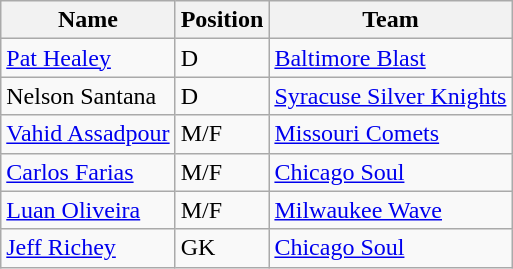<table class="wikitable">
<tr>
<th>Name</th>
<th>Position</th>
<th>Team</th>
</tr>
<tr>
<td><a href='#'>Pat Healey</a></td>
<td>D</td>
<td><a href='#'>Baltimore Blast</a></td>
</tr>
<tr>
<td>Nelson Santana</td>
<td>D</td>
<td><a href='#'>Syracuse Silver Knights</a></td>
</tr>
<tr>
<td><a href='#'>Vahid Assadpour</a></td>
<td>M/F</td>
<td><a href='#'>Missouri Comets</a></td>
</tr>
<tr>
<td><a href='#'>Carlos Farias</a></td>
<td>M/F</td>
<td><a href='#'>Chicago Soul</a></td>
</tr>
<tr>
<td><a href='#'>Luan Oliveira</a></td>
<td>M/F</td>
<td><a href='#'>Milwaukee Wave</a></td>
</tr>
<tr>
<td><a href='#'>Jeff Richey</a></td>
<td>GK</td>
<td><a href='#'>Chicago Soul</a></td>
</tr>
</table>
